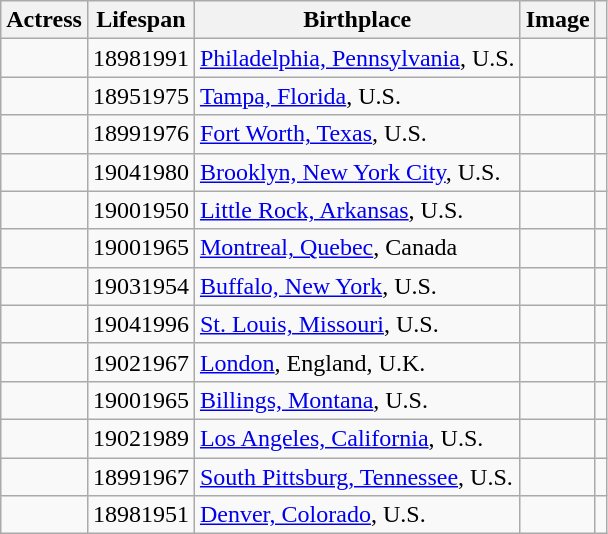<table class="wikitable sortable" style="width:%; height:;">
<tr>
<th>Actress</th>
<th>Lifespan</th>
<th>Birthplace</th>
<th class="unsortable">Image</th>
<th class="unsortable"></th>
</tr>
<tr>
<td></td>
<td>18981991</td>
<td><a href='#'>Philadelphia, Pennsylvania</a>, U.S.</td>
<td></td>
<td align=center></td>
</tr>
<tr>
<td></td>
<td>18951975</td>
<td><a href='#'>Tampa, Florida</a>, U.S.</td>
<td></td>
<td align=center></td>
</tr>
<tr>
<td></td>
<td>18991976</td>
<td><a href='#'>Fort Worth, Texas</a>, U.S.</td>
<td></td>
<td align=center></td>
</tr>
<tr>
<td></td>
<td>19041980</td>
<td><a href='#'>Brooklyn, New York City</a>, U.S.</td>
<td></td>
<td align=center></td>
</tr>
<tr>
<td></td>
<td>19001950</td>
<td><a href='#'>Little Rock, Arkansas</a>, U.S.</td>
<td></td>
<td align=center></td>
</tr>
<tr>
<td></td>
<td>19001965</td>
<td><a href='#'>Montreal, Quebec</a>, Canada</td>
<td></td>
<td align=center></td>
</tr>
<tr>
<td></td>
<td>19031954</td>
<td><a href='#'>Buffalo, New York</a>, U.S.</td>
<td></td>
<td align=center></td>
</tr>
<tr>
<td></td>
<td>19041996</td>
<td><a href='#'>St. Louis, Missouri</a>, U.S.</td>
<td></td>
<td align=center></td>
</tr>
<tr>
<td></td>
<td>19021967</td>
<td><a href='#'>London</a>, England, U.K.</td>
<td></td>
<td align=center></td>
</tr>
<tr>
<td></td>
<td>19001965</td>
<td><a href='#'>Billings, Montana</a>, U.S.</td>
<td></td>
<td align=center></td>
</tr>
<tr>
<td></td>
<td>19021989</td>
<td><a href='#'>Los Angeles, California</a>, U.S.</td>
<td></td>
<td align=center></td>
</tr>
<tr>
<td></td>
<td>18991967</td>
<td><a href='#'>South Pittsburg, Tennessee</a>, U.S.</td>
<td></td>
<td align=center></td>
</tr>
<tr>
<td></td>
<td>18981951</td>
<td><a href='#'>Denver, Colorado</a>, U.S.</td>
<td></td>
<td align=center></td>
</tr>
</table>
